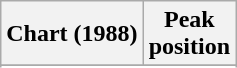<table class="wikitable sortable plainrowheaders" style="text-align:center">
<tr>
<th scope="col">Chart (1988)</th>
<th scope="col">Peak<br> position</th>
</tr>
<tr>
</tr>
<tr>
</tr>
<tr>
</tr>
<tr>
</tr>
<tr>
</tr>
</table>
